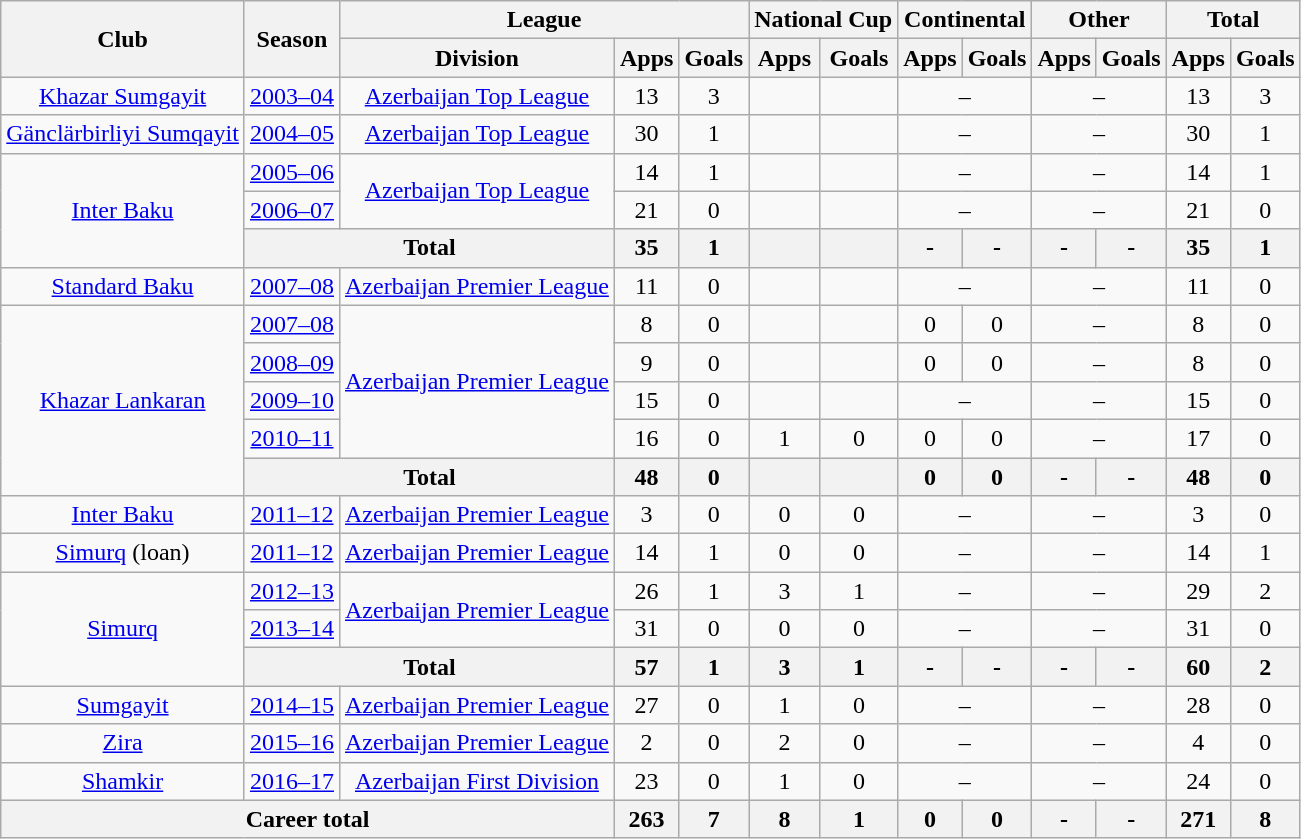<table class="wikitable" style="text-align: center;">
<tr>
<th rowspan="2">Club</th>
<th rowspan="2">Season</th>
<th colspan="3">League</th>
<th colspan="2">National Cup</th>
<th colspan="2">Continental</th>
<th colspan="2">Other</th>
<th colspan="2">Total</th>
</tr>
<tr>
<th>Division</th>
<th>Apps</th>
<th>Goals</th>
<th>Apps</th>
<th>Goals</th>
<th>Apps</th>
<th>Goals</th>
<th>Apps</th>
<th>Goals</th>
<th>Apps</th>
<th>Goals</th>
</tr>
<tr>
<td valign="center"><a href='#'>Khazar Sumgayit</a></td>
<td><a href='#'>2003–04</a></td>
<td><a href='#'>Azerbaijan Top League</a></td>
<td>13</td>
<td>3</td>
<td></td>
<td></td>
<td colspan="2">–</td>
<td colspan="2">–</td>
<td>13</td>
<td>3</td>
</tr>
<tr>
<td valign="center"><a href='#'>Gänclärbirliyi Sumqayit</a></td>
<td><a href='#'>2004–05</a></td>
<td><a href='#'>Azerbaijan Top League</a></td>
<td>30</td>
<td>1</td>
<td></td>
<td></td>
<td colspan="2">–</td>
<td colspan="2">–</td>
<td>30</td>
<td>1</td>
</tr>
<tr>
<td rowspan="3" valign="center"><a href='#'>Inter Baku</a></td>
<td><a href='#'>2005–06</a></td>
<td rowspan="2" valign="center"><a href='#'>Azerbaijan Top League</a></td>
<td>14</td>
<td>1</td>
<td></td>
<td></td>
<td colspan="2">–</td>
<td colspan="2">–</td>
<td>14</td>
<td>1</td>
</tr>
<tr>
<td><a href='#'>2006–07</a></td>
<td>21</td>
<td>0</td>
<td></td>
<td></td>
<td colspan="2">–</td>
<td colspan="2">–</td>
<td>21</td>
<td>0</td>
</tr>
<tr>
<th colspan="2">Total</th>
<th>35</th>
<th>1</th>
<th></th>
<th></th>
<th>-</th>
<th>-</th>
<th>-</th>
<th>-</th>
<th>35</th>
<th>1</th>
</tr>
<tr>
<td valign="center"><a href='#'>Standard Baku</a></td>
<td><a href='#'>2007–08</a></td>
<td><a href='#'>Azerbaijan Premier League</a></td>
<td>11</td>
<td>0</td>
<td></td>
<td></td>
<td colspan="2">–</td>
<td colspan="2">–</td>
<td>11</td>
<td>0</td>
</tr>
<tr>
<td rowspan="5" valign="center"><a href='#'>Khazar Lankaran</a></td>
<td><a href='#'>2007–08</a></td>
<td rowspan="4" valign="center"><a href='#'>Azerbaijan Premier League</a></td>
<td>8</td>
<td>0</td>
<td></td>
<td></td>
<td>0</td>
<td>0</td>
<td colspan="2">–</td>
<td>8</td>
<td>0</td>
</tr>
<tr>
<td><a href='#'>2008–09</a></td>
<td>9</td>
<td>0</td>
<td></td>
<td></td>
<td>0</td>
<td>0</td>
<td colspan="2">–</td>
<td>8</td>
<td>0</td>
</tr>
<tr>
<td><a href='#'>2009–10</a></td>
<td>15</td>
<td>0</td>
<td></td>
<td></td>
<td colspan="2">–</td>
<td colspan="2">–</td>
<td>15</td>
<td>0</td>
</tr>
<tr>
<td><a href='#'>2010–11</a></td>
<td>16</td>
<td>0</td>
<td>1</td>
<td>0</td>
<td>0</td>
<td>0</td>
<td colspan="2">–</td>
<td>17</td>
<td>0</td>
</tr>
<tr>
<th colspan="2">Total</th>
<th>48</th>
<th>0</th>
<th></th>
<th></th>
<th>0</th>
<th>0</th>
<th>-</th>
<th>-</th>
<th>48</th>
<th>0</th>
</tr>
<tr>
<td valign="center"><a href='#'>Inter Baku</a></td>
<td><a href='#'>2011–12</a></td>
<td><a href='#'>Azerbaijan Premier League</a></td>
<td>3</td>
<td>0</td>
<td>0</td>
<td>0</td>
<td colspan="2">–</td>
<td colspan="2">–</td>
<td>3</td>
<td>0</td>
</tr>
<tr>
<td valign="center"><a href='#'>Simurq</a> (loan)</td>
<td><a href='#'>2011–12</a></td>
<td><a href='#'>Azerbaijan Premier League</a></td>
<td>14</td>
<td>1</td>
<td>0</td>
<td>0</td>
<td colspan="2">–</td>
<td colspan="2">–</td>
<td>14</td>
<td>1</td>
</tr>
<tr>
<td rowspan="3" valign="center"><a href='#'>Simurq</a></td>
<td><a href='#'>2012–13</a></td>
<td rowspan="2" valign="center"><a href='#'>Azerbaijan Premier League</a></td>
<td>26</td>
<td>1</td>
<td>3</td>
<td>1</td>
<td colspan="2">–</td>
<td colspan="2">–</td>
<td>29</td>
<td>2</td>
</tr>
<tr>
<td><a href='#'>2013–14</a></td>
<td>31</td>
<td>0</td>
<td>0</td>
<td>0</td>
<td colspan="2">–</td>
<td colspan="2">–</td>
<td>31</td>
<td>0</td>
</tr>
<tr>
<th colspan="2">Total</th>
<th>57</th>
<th>1</th>
<th>3</th>
<th>1</th>
<th>-</th>
<th>-</th>
<th>-</th>
<th>-</th>
<th>60</th>
<th>2</th>
</tr>
<tr>
<td valign="center"><a href='#'>Sumgayit</a></td>
<td><a href='#'>2014–15</a></td>
<td><a href='#'>Azerbaijan Premier League</a></td>
<td>27</td>
<td>0</td>
<td>1</td>
<td>0</td>
<td colspan="2">–</td>
<td colspan="2">–</td>
<td>28</td>
<td>0</td>
</tr>
<tr>
<td valign="center"><a href='#'>Zira</a></td>
<td><a href='#'>2015–16</a></td>
<td><a href='#'>Azerbaijan Premier League</a></td>
<td>2</td>
<td>0</td>
<td>2</td>
<td>0</td>
<td colspan="2">–</td>
<td colspan="2">–</td>
<td>4</td>
<td>0</td>
</tr>
<tr>
<td valign="center"><a href='#'>Shamkir</a></td>
<td><a href='#'>2016–17</a></td>
<td><a href='#'>Azerbaijan First Division</a></td>
<td>23</td>
<td>0</td>
<td>1</td>
<td>0</td>
<td colspan="2">–</td>
<td colspan="2">–</td>
<td>24</td>
<td>0</td>
</tr>
<tr>
<th colspan="3">Career total</th>
<th>263</th>
<th>7</th>
<th>8</th>
<th>1</th>
<th>0</th>
<th>0</th>
<th>-</th>
<th>-</th>
<th>271</th>
<th>8</th>
</tr>
</table>
